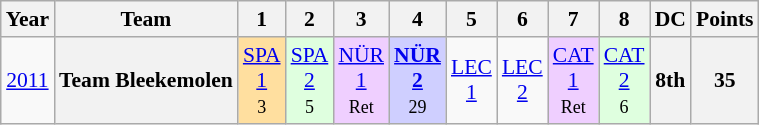<table class="wikitable" style="text-align:center; font-size:90%">
<tr>
<th>Year</th>
<th>Team</th>
<th>1</th>
<th>2</th>
<th>3</th>
<th>4</th>
<th>5</th>
<th>6</th>
<th>7</th>
<th>8</th>
<th>DC</th>
<th>Points</th>
</tr>
<tr>
<td><a href='#'>2011</a></td>
<th>Team Bleekemolen</th>
<td style="background:#FFDF9F;"><a href='#'>SPA<br>1</a><br><small>3</small><br></td>
<td style="background:#DFFFDF;"><a href='#'>SPA<br>2</a><br><small>5</small><br></td>
<td style="background:#EFCFFF;"><a href='#'>NÜR<br>1</a><br><small>Ret</small><br></td>
<td style="background:#CFCFFF;"><strong><a href='#'>NÜR<br>2</a></strong><br><small>29</small><br></td>
<td><a href='#'>LEC<br>1</a></td>
<td><a href='#'>LEC<br>2</a></td>
<td style="background:#EFCFFF;"><a href='#'>CAT<br>1</a><br><small>Ret</small><br></td>
<td style="background:#DFFFDF;"><a href='#'>CAT<br>2</a><br><small>6</small><br></td>
<th>8th</th>
<th>35</th>
</tr>
</table>
